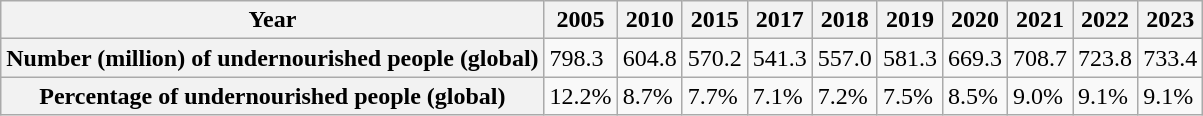<table class="wikitable">
<tr>
<th>Year</th>
<th>2005</th>
<th>2010</th>
<th>2015</th>
<th>2017</th>
<th>2018</th>
<th>2019</th>
<th>2020</th>
<th>2021</th>
<th>2022</th>
<th>2023</th>
</tr>
<tr>
<th>Number (million) of undernourished people (global)</th>
<td>798.3</td>
<td>604.8</td>
<td>570.2</td>
<td>541.3</td>
<td>557.0</td>
<td>581.3</td>
<td>669.3</td>
<td>708.7</td>
<td>723.8</td>
<td>733.4</td>
</tr>
<tr>
<th>Percentage of undernourished people (global)</th>
<td>12.2%</td>
<td>8.7%</td>
<td>7.7%</td>
<td>7.1%</td>
<td>7.2%</td>
<td>7.5%</td>
<td>8.5%</td>
<td>9.0%</td>
<td>9.1%</td>
<td>9.1%</td>
</tr>
</table>
